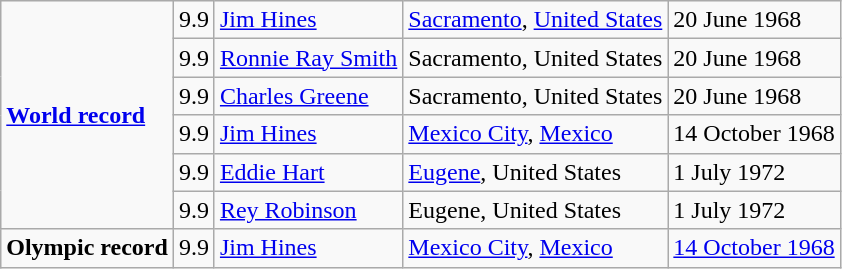<table class="wikitable">
<tr>
<td rowspan=6><strong><a href='#'>World record</a></strong></td>
<td align=center>9.9</td>
<td> <a href='#'>Jim Hines</a></td>
<td><a href='#'>Sacramento</a>, <a href='#'>United States</a></td>
<td>20 June 1968</td>
</tr>
<tr>
<td align=center>9.9</td>
<td> <a href='#'>Ronnie Ray Smith</a></td>
<td>Sacramento, United States</td>
<td>20 June 1968</td>
</tr>
<tr>
<td align=center>9.9</td>
<td> <a href='#'>Charles Greene</a></td>
<td>Sacramento, United States</td>
<td>20 June 1968</td>
</tr>
<tr>
<td align=center>9.9</td>
<td> <a href='#'>Jim Hines</a></td>
<td><a href='#'>Mexico City</a>, <a href='#'>Mexico</a></td>
<td>14 October 1968</td>
</tr>
<tr>
<td align=center>9.9</td>
<td> <a href='#'>Eddie Hart</a></td>
<td><a href='#'>Eugene</a>, United States</td>
<td>1 July 1972</td>
</tr>
<tr>
<td align=center>9.9</td>
<td> <a href='#'>Rey Robinson</a></td>
<td>Eugene, United States</td>
<td>1 July 1972</td>
</tr>
<tr>
<td><strong>Olympic record</strong></td>
<td align=center>9.9</td>
<td> <a href='#'>Jim Hines</a></td>
<td><a href='#'>Mexico City</a>, <a href='#'>Mexico</a></td>
<td><a href='#'>14 October 1968</a></td>
</tr>
</table>
